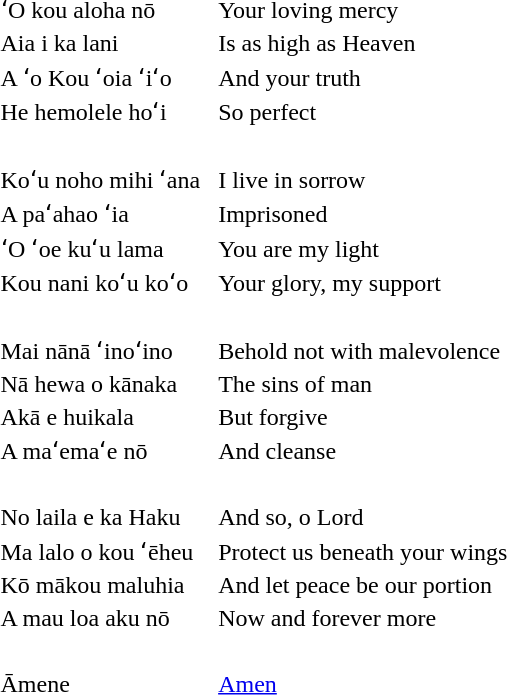<table>
<tr>
<td>ʻO kou aloha nō</td>
<td rowspan=99> </td>
<td>Your loving mercy</td>
</tr>
<tr>
<td>Aia i ka lani</td>
<td>Is as high as Heaven</td>
</tr>
<tr>
<td>A ʻo Kou ʻoia ʻiʻo</td>
<td>And your truth</td>
</tr>
<tr>
<td>He hemolele hoʻi</td>
<td>So perfect</td>
</tr>
<tr>
<td> </td>
<td> </td>
</tr>
<tr>
<td>Koʻu noho mihi ʻana</td>
<td>I live in sorrow</td>
</tr>
<tr>
<td>A paʻahao ʻia</td>
<td>Imprisoned</td>
</tr>
<tr>
<td>ʻO ʻoe kuʻu lama</td>
<td>You are my light</td>
</tr>
<tr>
<td>Kou nani koʻu koʻo</td>
<td>Your glory, my support</td>
</tr>
<tr>
<td> </td>
<td> </td>
</tr>
<tr>
<td>Mai nānā ʻinoʻino</td>
<td>Behold not with malevolence</td>
</tr>
<tr>
<td>Nā hewa o kānaka</td>
<td>The sins of man</td>
</tr>
<tr>
<td>Akā e huikala</td>
<td>But forgive</td>
</tr>
<tr>
<td>A maʻemaʻe nō</td>
<td>And cleanse</td>
</tr>
<tr>
<td> </td>
<td> </td>
</tr>
<tr>
<td>No laila e ka Haku</td>
<td>And so, o Lord</td>
</tr>
<tr>
<td>Ma lalo o kou ʻēheu</td>
<td>Protect us beneath your wings</td>
</tr>
<tr>
<td>Kō mākou maluhia</td>
<td>And let peace be our portion</td>
</tr>
<tr>
<td>A mau loa aku nō</td>
<td>Now and forever more</td>
</tr>
<tr>
<td> </td>
<td> </td>
</tr>
<tr>
<td>Āmene</td>
<td><a href='#'>Amen</a></td>
</tr>
</table>
